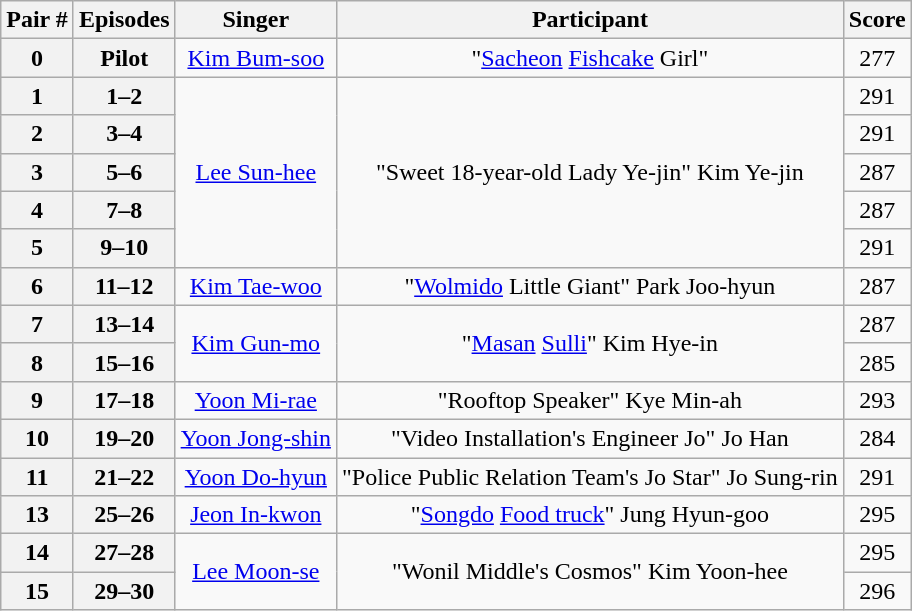<table class="wikitable sortable" style="text-align:center;">
<tr>
<th>Pair #</th>
<th>Episodes</th>
<th>Singer</th>
<th>Participant</th>
<th>Score</th>
</tr>
<tr>
<th>0</th>
<th>Pilot</th>
<td><a href='#'>Kim Bum-soo</a></td>
<td>"<a href='#'>Sacheon</a> <a href='#'>Fishcake</a> Girl"</td>
<td>277</td>
</tr>
<tr>
<th>1</th>
<th>1–2</th>
<td rowspan=5><a href='#'>Lee Sun-hee</a></td>
<td rowspan=5>"Sweet 18-year-old Lady Ye-jin" Kim Ye-jin</td>
<td>291</td>
</tr>
<tr>
<th>2</th>
<th>3–4</th>
<td>291</td>
</tr>
<tr>
<th>3</th>
<th>5–6</th>
<td>287</td>
</tr>
<tr>
<th>4</th>
<th>7–8</th>
<td>287</td>
</tr>
<tr>
<th>5</th>
<th>9–10</th>
<td>291</td>
</tr>
<tr>
<th>6</th>
<th>11–12</th>
<td><a href='#'>Kim Tae-woo</a></td>
<td>"<a href='#'>Wolmido</a> Little Giant" Park Joo-hyun</td>
<td>287</td>
</tr>
<tr>
<th>7</th>
<th>13–14</th>
<td rowspan=2><a href='#'>Kim Gun-mo</a></td>
<td rowspan=2>"<a href='#'>Masan</a> <a href='#'>Sulli</a>" Kim Hye-in</td>
<td>287</td>
</tr>
<tr>
<th>8</th>
<th>15–16</th>
<td>285</td>
</tr>
<tr>
<th>9</th>
<th>17–18</th>
<td><a href='#'>Yoon Mi-rae</a></td>
<td>"Rooftop Speaker" Kye Min-ah</td>
<td>293</td>
</tr>
<tr>
<th>10</th>
<th>19–20</th>
<td><a href='#'>Yoon Jong-shin</a></td>
<td>"Video Installation's Engineer Jo" Jo Han</td>
<td>284</td>
</tr>
<tr>
<th>11</th>
<th>21–22</th>
<td><a href='#'>Yoon Do-hyun</a></td>
<td>"Police Public Relation Team's Jo Star" Jo Sung-rin</td>
<td>291</td>
</tr>
<tr>
<th>13</th>
<th>25–26</th>
<td><a href='#'>Jeon In-kwon</a></td>
<td>"<a href='#'>Songdo</a> <a href='#'>Food truck</a>" Jung Hyun-goo</td>
<td>295</td>
</tr>
<tr>
<th>14</th>
<th>27–28</th>
<td rowspan=2><a href='#'>Lee Moon-se</a></td>
<td rowspan=2>"Wonil Middle's Cosmos" Kim Yoon-hee</td>
<td>295</td>
</tr>
<tr>
<th>15</th>
<th>29–30</th>
<td>296</td>
</tr>
</table>
